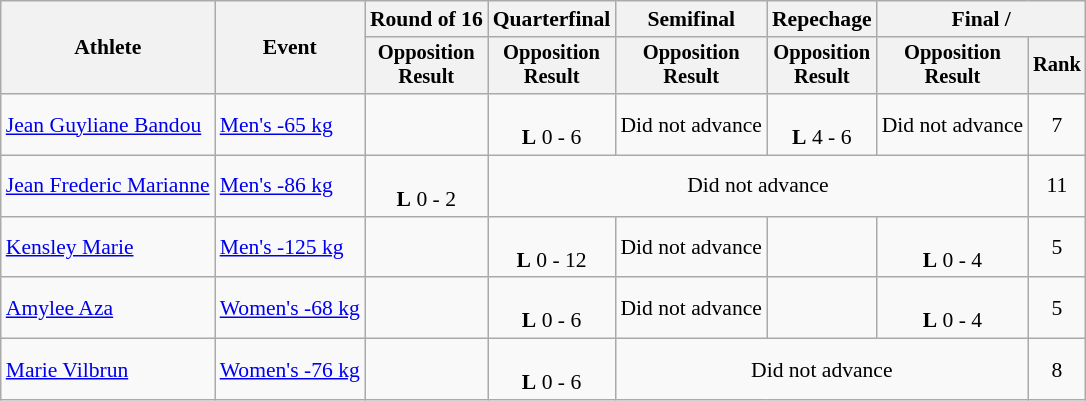<table class="wikitable" style="font-size:90%;">
<tr>
<th rowspan=2>Athlete</th>
<th rowspan=2>Event</th>
<th>Round of 16</th>
<th>Quarterfinal</th>
<th>Semifinal</th>
<th>Repechage</th>
<th colspan=2>Final / </th>
</tr>
<tr style="font-size: 95%">
<th>Opposition<br>Result</th>
<th>Opposition<br>Result</th>
<th>Opposition<br>Result</th>
<th>Opposition<br>Result</th>
<th>Opposition<br>Result</th>
<th>Rank</th>
</tr>
<tr align=center>
<td align=left><a href='#'>Jean Guyliane Bandou</a></td>
<td align=left><a href='#'>Men's -65 kg</a></td>
<td></td>
<td><br><strong>L</strong> 0 - 6</td>
<td>Did not advance</td>
<td><br><strong>L</strong> 4 - 6</td>
<td>Did not advance</td>
<td>7</td>
</tr>
<tr align=center>
<td align=left><a href='#'>Jean Frederic Marianne</a></td>
<td align=left><a href='#'>Men's -86 kg</a></td>
<td><br><strong>L</strong> 0 - 2</td>
<td colspan=4>Did not advance</td>
<td>11</td>
</tr>
<tr align=center>
<td align=left><a href='#'>Kensley Marie</a></td>
<td align=left><a href='#'>Men's -125 kg</a></td>
<td></td>
<td><br><strong>L</strong> 0 - 12</td>
<td>Did not advance</td>
<td></td>
<td><br><strong>L</strong> 0 - 4</td>
<td>5</td>
</tr>
<tr align=center>
<td align=left><a href='#'>Amylee Aza</a></td>
<td align=left><a href='#'>Women's -68 kg</a></td>
<td></td>
<td><br><strong>L</strong> 0 - 6</td>
<td>Did not advance</td>
<td></td>
<td><br><strong>L</strong> 0 - 4</td>
<td>5</td>
</tr>
<tr align=center>
<td align=left><a href='#'>Marie Vilbrun</a></td>
<td align=left><a href='#'>Women's -76 kg</a></td>
<td></td>
<td><br><strong>L</strong> 0 - 6</td>
<td colspan=3>Did not advance</td>
<td>8</td>
</tr>
</table>
